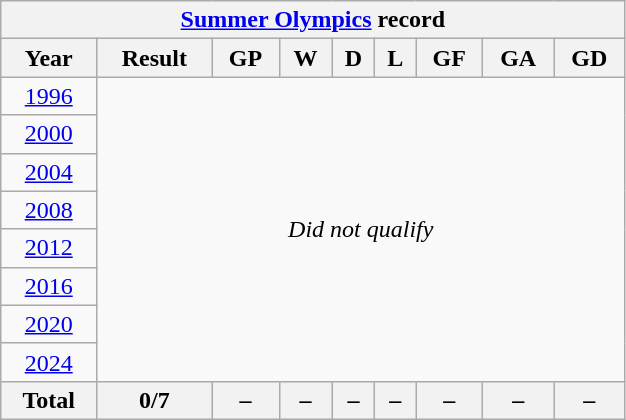<table class="wikitable" style="text-align: center; width:33%;">
<tr>
<th colspan=11><a href='#'>Summer Olympics</a> record</th>
</tr>
<tr>
<th>Year</th>
<th>Result</th>
<th>GP</th>
<th>W</th>
<th>D</th>
<th>L</th>
<th>GF</th>
<th>GA</th>
<th>GD</th>
</tr>
<tr>
<td> <a href='#'>1996</a></td>
<td colspan=11 rowspan=8><em>Did not qualify</em></td>
</tr>
<tr>
<td> <a href='#'>2000</a></td>
</tr>
<tr>
<td> <a href='#'>2004</a></td>
</tr>
<tr>
<td> <a href='#'>2008</a></td>
</tr>
<tr>
<td> <a href='#'>2012</a></td>
</tr>
<tr>
<td> <a href='#'>2016</a></td>
</tr>
<tr>
<td> <a href='#'>2020</a></td>
</tr>
<tr>
<td> <a href='#'>2024</a></td>
</tr>
<tr>
<th><strong>Total</strong></th>
<th><strong>0/7</strong></th>
<th><strong>–</strong></th>
<th><strong>–</strong></th>
<th><strong>–</strong></th>
<th><strong>–</strong></th>
<th><strong>–</strong></th>
<th><strong>–</strong></th>
<th><strong>–</strong></th>
</tr>
</table>
